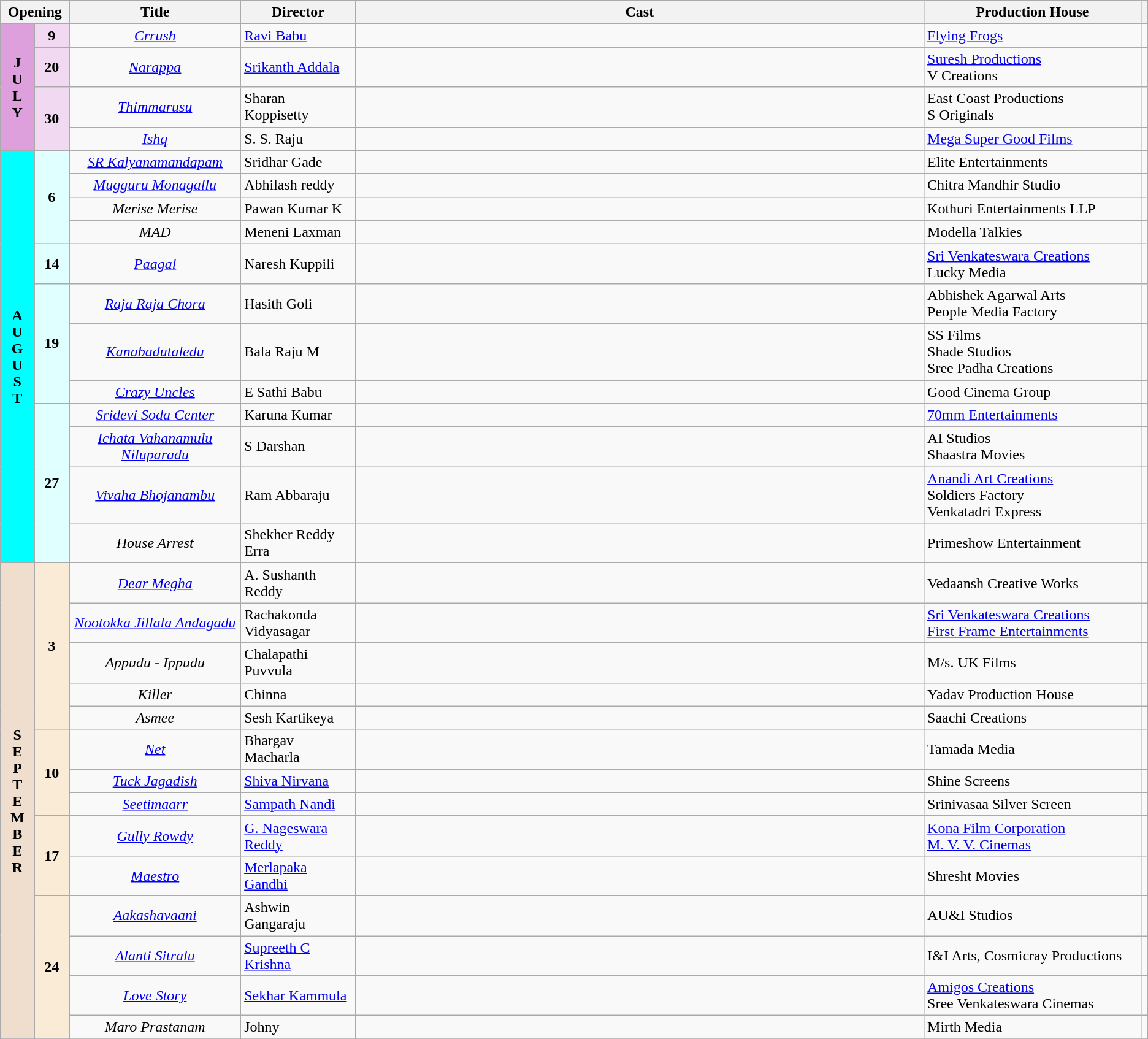<table class="wikitable sortable">
<tr style="background:#blue; text-align:center;">
<th colspan="2" style="width:6%;">Opening</th>
<th style="width:15%;">Title</th>
<th style="width:10%;">Director</th>
<th style="width:50%;">Cast</th>
<th style="width:25%;">Production House</th>
<th style="width:1%;"></th>
</tr>
<tr July!>
<td rowspan="4" style="text-align:center; background:plum; textcolor:#000;"><strong>J<br>U<br>L<br>Y</strong></td>
<td style="text-align:center; background:#f1daf1;"><strong>9</strong></td>
<td style="text-align:center;"><em><a href='#'>Crrush</a></em></td>
<td><a href='#'>Ravi Babu</a></td>
<td></td>
<td><a href='#'>Flying Frogs</a></td>
<td></td>
</tr>
<tr>
<td style="text-align:center; background:#f1daf1;"><strong>20</strong></td>
<td style="text-align:center;"><em><a href='#'>Narappa</a></em></td>
<td><a href='#'>Srikanth Addala</a></td>
<td></td>
<td><a href='#'>Suresh Productions</a> <br> V Creations</td>
<td></td>
</tr>
<tr>
<td rowspan="2" style="text-align:center; background:#f1daf1;"><strong>30</strong></td>
<td style="text-align:center;"><em><a href='#'>Thimmarusu</a></em></td>
<td>Sharan Koppisetty</td>
<td></td>
<td>East Coast Productions<br>S Originals</td>
<td></td>
</tr>
<tr>
<td style="text-align:center;"><a href='#'><em>Ishq</em></a></td>
<td>S. S. Raju</td>
<td></td>
<td><a href='#'>Mega Super Good Films</a></td>
<td></td>
</tr>
<tr August!>
<td rowspan="12" style="text-align:center; background:#0ff;"><strong>A<br>U<br>G<br>U<br>S<br>T</strong></td>
<td rowspan="4" style="text-align:center; background:#e0ffff;"><strong>6</strong></td>
<td style="text-align:center;"><em><a href='#'>SR Kalyanamandapam</a></em></td>
<td>Sridhar Gade</td>
<td></td>
<td>Elite Entertainments</td>
<td></td>
</tr>
<tr>
<td style="text-align:center;"><a href='#'><em>Mugguru Monagallu</em></a></td>
<td>Abhilash reddy</td>
<td></td>
<td>Chitra Mandhir Studio</td>
<td></td>
</tr>
<tr>
<td style="text-align:center;"><em>Merise Merise</em></td>
<td>Pawan Kumar K</td>
<td></td>
<td>Kothuri Entertainments LLP</td>
<td></td>
</tr>
<tr>
<td style="text-align:center;"><em>MAD</em></td>
<td>Meneni Laxman</td>
<td></td>
<td>Modella Talkies</td>
<td></td>
</tr>
<tr>
<td style="text-align:center; background:#e0ffff;"><strong>14</strong></td>
<td style="text-align:center;"><em><a href='#'>Paagal</a></em></td>
<td>Naresh Kuppili</td>
<td></td>
<td><a href='#'>Sri Venkateswara Creations</a><br>Lucky Media</td>
<td></td>
</tr>
<tr>
<td rowspan="3" style="text-align:center; background:#e0ffff;"><strong>19</strong></td>
<td style="text-align:center;"><em><a href='#'>Raja Raja Chora</a></em></td>
<td>Hasith Goli</td>
<td></td>
<td>Abhishek Agarwal Arts<br>People Media Factory</td>
<td></td>
</tr>
<tr>
<td style="text-align:center;"><em><a href='#'>Kanabadutaledu</a></em></td>
<td>Bala Raju M</td>
<td></td>
<td>SS Films<br>Shade Studios<br>Sree Padha Creations</td>
<td></td>
</tr>
<tr>
<td style="text-align:center;"><em><a href='#'>Crazy Uncles</a></em></td>
<td>E Sathi Babu</td>
<td></td>
<td>Good Cinema Group</td>
<td></td>
</tr>
<tr>
<td rowspan="4" style="text-align:center; background:#e0ffff;"><strong>27</strong></td>
<td style="text-align:center;"><em><a href='#'>Sridevi Soda Center</a></em></td>
<td>Karuna Kumar</td>
<td></td>
<td><a href='#'>70mm Entertainments</a></td>
<td></td>
</tr>
<tr>
<td style="text-align:center;"><em><a href='#'>Ichata Vahanamulu Niluparadu</a></em></td>
<td>S Darshan</td>
<td></td>
<td>AI Studios<br>Shaastra Movies</td>
<td></td>
</tr>
<tr>
<td style="text-align:center;"><a href='#'><em>Vivaha Bhojanambu</em></a></td>
<td>Ram Abbaraju</td>
<td></td>
<td><a href='#'>Anandi Art Creations</a><br>Soldiers Factory<br>Venkatadri Express</td>
<td></td>
</tr>
<tr>
<td style="text-align:center;"><em>House Arrest</em></td>
<td>Shekher Reddy Erra</td>
<td></td>
<td>Primeshow Entertainment</td>
<td></td>
</tr>
<tr September!>
<td rowspan="14" style="text-align:center; background:#EFDECD;"><strong>S<br>E<br>P<br>T<br>E<br>M<br>B<br>E<br>R</strong></td>
<td rowspan="5" style="text-align:center; background:	#FAEBD7;"><strong>3</strong></td>
<td style="text-align:center;"><em><a href='#'>Dear Megha</a></em></td>
<td>A. Sushanth Reddy</td>
<td></td>
<td>Vedaansh Creative Works</td>
<td></td>
</tr>
<tr>
<td style="text-align:center;"><em><a href='#'>Nootokka Jillala Andagadu</a></em></td>
<td>Rachakonda Vidyasagar</td>
<td></td>
<td><a href='#'>Sri Venkateswara Creations</a><br><a href='#'>First Frame Entertainments</a></td>
<td></td>
</tr>
<tr>
<td style="text-align:center;"><em>Appudu - Ippudu</em></td>
<td>Chalapathi Puvvula</td>
<td></td>
<td>M/s. UK Films</td>
<td></td>
</tr>
<tr>
<td style="text-align:center;"><em>Killer</em></td>
<td>Chinna</td>
<td></td>
<td>Yadav Production House</td>
<td></td>
</tr>
<tr>
<td style="text-align:center;"><em>Asmee</em></td>
<td>Sesh Kartikeya</td>
<td></td>
<td>Saachi Creations</td>
<td></td>
</tr>
<tr>
<td rowspan="3" style="text-align:center; background:	#FAEBD7;"><strong>10</strong></td>
<td style="text-align:center;"><a href='#'><em>Net</em></a></td>
<td>Bhargav Macharla</td>
<td></td>
<td>Tamada Media</td>
<td></td>
</tr>
<tr>
<td style="text-align:center;"><em><a href='#'>Tuck Jagadish</a></em></td>
<td><a href='#'>Shiva Nirvana</a></td>
<td></td>
<td>Shine Screens</td>
<td></td>
</tr>
<tr>
<td style="text-align:center;"><em><a href='#'>Seetimaarr</a></em></td>
<td><a href='#'>Sampath Nandi</a></td>
<td></td>
<td>Srinivasaa Silver Screen</td>
<td></td>
</tr>
<tr>
<td rowspan="2"  style="text-align:center; background:#FAEBD7;"><strong>17</strong></td>
<td style="text-align:center;"><em><a href='#'>Gully Rowdy</a></em></td>
<td><a href='#'>G. Nageswara Reddy</a></td>
<td></td>
<td><a href='#'>Kona Film Corporation</a><br><a href='#'>M. V. V. Cinemas</a></td>
<td></td>
</tr>
<tr>
<td style="text-align:center;"><em><a href='#'>Maestro</a></em></td>
<td><a href='#'>Merlapaka Gandhi</a></td>
<td></td>
<td>Shresht Movies</td>
<td></td>
</tr>
<tr>
<td rowspan="4" style="text-align:center; background:	#FAEBD7;"><strong>24</strong></td>
<td style="text-align:center;"><em><a href='#'>Aakashavaani</a></em></td>
<td>Ashwin Gangaraju</td>
<td></td>
<td>AU&I Studios</td>
<td></td>
</tr>
<tr>
<td style="text-align:center;"><em><a href='#'>Alanti Sitralu</a></em></td>
<td><a href='#'>Supreeth C Krishna</a></td>
<td></td>
<td>I&I Arts, Cosmicray Productions</td>
<td></td>
</tr>
<tr>
<td style="text-align:center;"><a href='#'><em>Love Story</em></a></td>
<td><a href='#'>Sekhar Kammula</a></td>
<td></td>
<td><a href='#'>Amigos Creations</a><br>Sree Venkateswara Cinemas</td>
<td></td>
</tr>
<tr>
<td style="text-align:center;"><em>Maro Prastanam</em></td>
<td>Johny</td>
<td></td>
<td>Mirth Media</td>
<td></td>
</tr>
<tr>
</tr>
</table>
